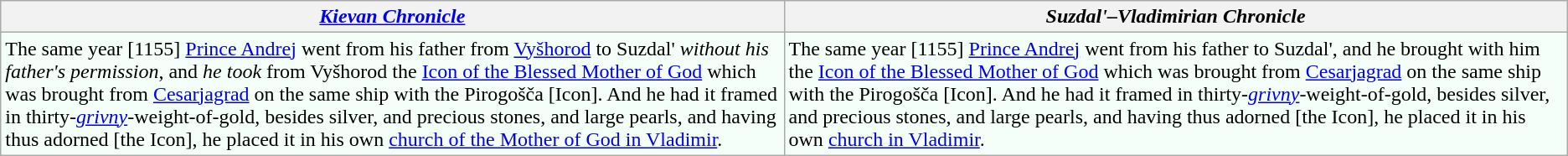<table class="wikitable">
<tr>
<th width="50%"><em><a href='#'>Kievan Chronicle</a></em></th>
<th width="50%"><em>Suzdal'–Vladimirian Chronicle</em></th>
</tr>
<tr valign="top" style="background-color:MintCream;">
<td>The same year [1155] <a href='#'>Prince Andrej</a> went from his father from <a href='#'>Vyšhorod</a> to Suzdal' <em>without his father's permission</em>, and <em>he took</em> from Vyšhorod the <a href='#'>Icon of the Blessed Mother of God</a> which was brought from <a href='#'>Cesarjagrad</a> on the same ship with the Pirogošča [Icon]. And he had it framed in thirty-<em><a href='#'>grivny</a></em>-weight-of-gold, besides silver, and precious stones, and large pearls, and having thus adorned [the Icon], he placed it in his own <a href='#'>church of the Mother of God in Vladimir</a>.</td>
<td>The same year [1155] <a href='#'>Prince Andrej</a> went from his father to Suzdal', and he brought with him the <a href='#'>Icon of the Blessed Mother of God</a> which was brought from <a href='#'>Cesarjagrad</a> on the same ship with the Pirogošča [Icon]. And he had it framed in thirty-<em><a href='#'>grivny</a></em>-weight-of-gold, besides silver, and precious stones, and large pearls, and having thus adorned [the Icon], he placed it in his own <a href='#'>church in Vladimir</a>.</td>
</tr>
</table>
